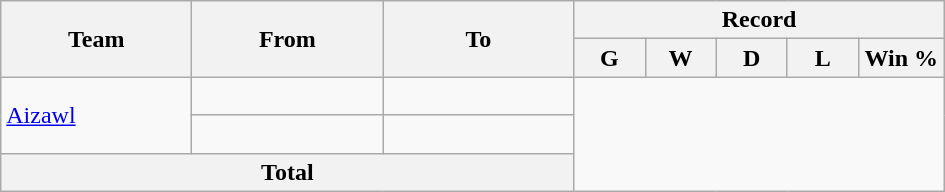<table class="wikitable" style="text-align: center">
<tr>
<th rowspan="2" ! width=120>Team</th>
<th rowspan="2" ! width=120>From</th>
<th rowspan="2" ! width=120>To</th>
<th colspan="7">Record</th>
</tr>
<tr>
<th width=40>G</th>
<th width=40>W</th>
<th width=40>D</th>
<th width=40>L</th>
<th width=50>Win %</th>
</tr>
<tr>
<td align=left rowspan="2"> <a href='#'>Aizawl</a></td>
<td align=left></td>
<td align=left><br></td>
</tr>
<tr>
<td align=left></td>
<td align=left><br></td>
</tr>
<tr>
<th colspan="3">Total<br></th>
</tr>
</table>
